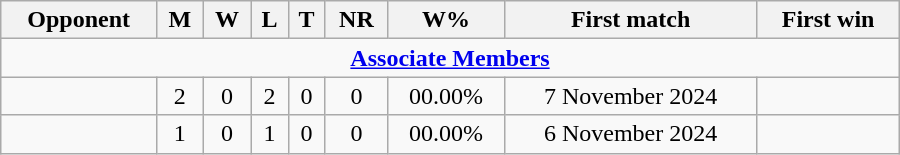<table class="wikitable" style="text-align: center; width: 600px">
<tr>
<th>Opponent</th>
<th>M</th>
<th>W</th>
<th>L</th>
<th>T</th>
<th>NR</th>
<th>W%</th>
<th>First match</th>
<th>First win</th>
</tr>
<tr>
<td colspan="9"><a href='#'><strong>Associate Members</strong></a></td>
</tr>
<tr>
<td></td>
<td>2</td>
<td>0</td>
<td>2</td>
<td>0</td>
<td>0</td>
<td>00.00%</td>
<td>7 November 2024</td>
<td></td>
</tr>
<tr>
<td></td>
<td>1</td>
<td>0</td>
<td>1</td>
<td>0</td>
<td>0</td>
<td>00.00%</td>
<td>6 November 2024</td>
<td></td>
</tr>
</table>
